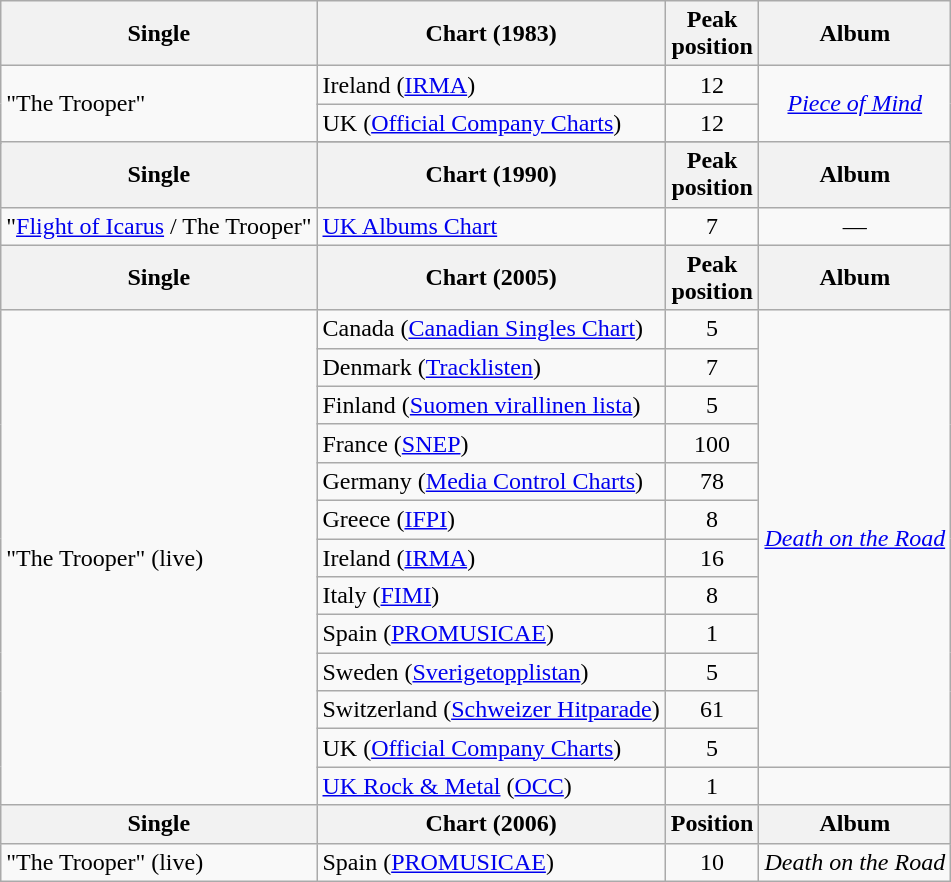<table class="wikitable sortable">
<tr>
<th>Single</th>
<th>Chart (1983)</th>
<th>Peak<br>position</th>
<th>Album</th>
</tr>
<tr>
<td rowspan="3">"The Trooper"</td>
<td>Ireland (<a href='#'>IRMA</a>)</td>
<td align="center">12</td>
<td rowspan="3" style="text-align:center;"><em><a href='#'>Piece of Mind</a></em></td>
</tr>
<tr>
<td>UK (<a href='#'>Official Company Charts</a>)</td>
<td style="text-align:center;">12</td>
</tr>
<tr>
</tr>
<tr>
<th>Single</th>
<th>Chart (1990)</th>
<th>Peak<br>position</th>
<th>Album</th>
</tr>
<tr>
<td>"<a href='#'>Flight of Icarus</a> / The Trooper"</td>
<td><a href='#'>UK Albums Chart</a></td>
<td style="text-align:center;">7</td>
<td style="text-align:center;">—</td>
</tr>
<tr>
<th>Single</th>
<th>Chart (2005)</th>
<th>Peak<br>position</th>
<th>Album</th>
</tr>
<tr>
<td rowspan="13">"The Trooper" (live)</td>
<td>Canada (<a href='#'>Canadian Singles Chart</a>)</td>
<td style="text-align:center;">5</td>
<td rowspan="12" style="text-align:center;"><em><a href='#'>Death on the Road</a></em></td>
</tr>
<tr>
<td>Denmark (<a href='#'>Tracklisten</a>)</td>
<td style="text-align:center;">7</td>
</tr>
<tr>
<td>Finland (<a href='#'>Suomen virallinen lista</a>)</td>
<td style="text-align:center;">5</td>
</tr>
<tr>
<td>France (<a href='#'>SNEP</a>)</td>
<td style="text-align:center;">100</td>
</tr>
<tr>
<td>Germany (<a href='#'>Media Control Charts</a>)</td>
<td style="text-align:center;">78</td>
</tr>
<tr>
<td>Greece (<a href='#'>IFPI</a>)</td>
<td style="text-align:center;">8</td>
</tr>
<tr>
<td>Ireland (<a href='#'>IRMA</a>)</td>
<td align="center">16</td>
</tr>
<tr>
<td>Italy (<a href='#'>FIMI</a>)</td>
<td align="center">8</td>
</tr>
<tr>
<td>Spain (<a href='#'>PROMUSICAE</a>)</td>
<td style="text-align:center;">1</td>
</tr>
<tr>
<td>Sweden (<a href='#'>Sverigetopplistan</a>)</td>
<td style="text-align:center;">5</td>
</tr>
<tr>
<td>Switzerland (<a href='#'>Schweizer Hitparade</a>)</td>
<td style="text-align:center;">61</td>
</tr>
<tr>
<td>UK (<a href='#'>Official Company Charts</a>)</td>
<td style="text-align:center;">5</td>
</tr>
<tr>
<td><a href='#'>UK Rock & Metal</a> (<a href='#'>OCC</a>)</td>
<td style="text-align:center;">1</td>
</tr>
<tr>
<th>Single</th>
<th>Chart (2006)</th>
<th>Position</th>
<th>Album</th>
</tr>
<tr>
<td>"The Trooper" (live)</td>
<td>Spain (<a href='#'>PROMUSICAE</a>)</td>
<td style="text-align:center;">10</td>
<td style="text-align:center;"><em>Death on the Road</em></td>
</tr>
</table>
